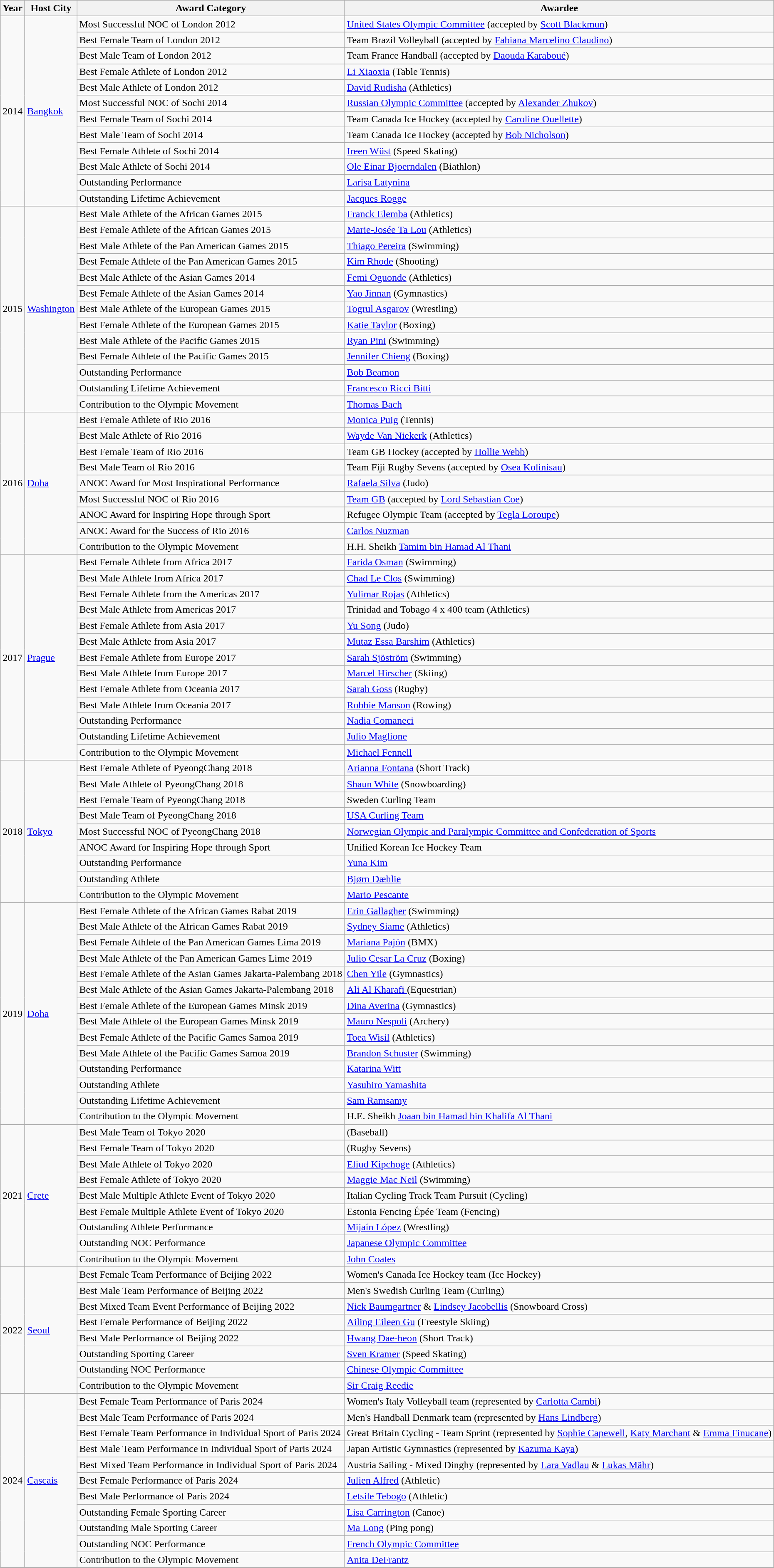<table class="wikitable sortable">
<tr class="background-color:#cccccc">
<th>Year</th>
<th>Host City</th>
<th>Award Category</th>
<th>Awardee</th>
</tr>
<tr>
<td rowspan="12">2014</td>
<td rowspan="12"><a href='#'>Bangkok</a></td>
<td>Most Successful NOC of London 2012</td>
<td> <a href='#'>United States Olympic Committee</a> (accepted by <a href='#'>Scott Blackmun</a>)</td>
</tr>
<tr>
<td>Best Female Team of London 2012</td>
<td> Team Brazil Volleyball (accepted by <a href='#'>Fabiana Marcelino Claudino</a>)</td>
</tr>
<tr>
<td>Best Male Team of London 2012</td>
<td> Team France Handball (accepted by <a href='#'>Daouda Karaboué</a>)</td>
</tr>
<tr>
<td>Best Female Athlete of London 2012</td>
<td> <a href='#'>Li Xiaoxia</a> (Table Tennis)</td>
</tr>
<tr>
<td>Best Male Athlete of London 2012</td>
<td> <a href='#'>David Rudisha</a> (Athletics)</td>
</tr>
<tr>
<td>Most Successful NOC of Sochi 2014</td>
<td> <a href='#'>Russian Olympic Committee</a> (accepted by <a href='#'>Alexander Zhukov</a>)</td>
</tr>
<tr>
<td>Best Female Team of Sochi 2014</td>
<td> Team Canada Ice Hockey (accepted by <a href='#'>Caroline Ouellette</a>)</td>
</tr>
<tr>
<td>Best Male Team of Sochi 2014</td>
<td> Team Canada Ice Hockey (accepted by <a href='#'>Bob Nicholson</a>)</td>
</tr>
<tr>
<td>Best Female Athlete of Sochi 2014</td>
<td> <a href='#'>Ireen Wüst</a> (Speed Skating)</td>
</tr>
<tr>
<td>Best Male Athlete of Sochi 2014</td>
<td> <a href='#'>Ole Einar Bjoerndalen</a> (Biathlon)</td>
</tr>
<tr>
<td>Outstanding Performance</td>
<td> <a href='#'>Larisa Latynina</a></td>
</tr>
<tr>
<td>Outstanding Lifetime Achievement</td>
<td> <a href='#'>Jacques Rogge</a></td>
</tr>
<tr>
<td rowspan="13">2015</td>
<td rowspan="13"><a href='#'>Washington</a></td>
<td>Best Male Athlete of the African Games 2015</td>
<td> <a href='#'>Franck Elemba</a> (Athletics)</td>
</tr>
<tr>
<td>Best Female Athlete of the African Games 2015</td>
<td> <a href='#'>Marie-Josée Ta Lou</a> (Athletics)</td>
</tr>
<tr>
<td>Best Male Athlete of the Pan American Games 2015</td>
<td> <a href='#'>Thiago Pereira</a> (Swimming)</td>
</tr>
<tr>
<td>Best Female Athlete of the Pan American Games 2015</td>
<td> <a href='#'>Kim Rhode</a> (Shooting)</td>
</tr>
<tr>
<td>Best Male Athlete of the Asian Games 2014</td>
<td> <a href='#'>Femi Oguonde</a> (Athletics)</td>
</tr>
<tr>
<td>Best Female Athlete of the Asian Games 2014</td>
<td> <a href='#'>Yao Jinnan</a> (Gymnastics)</td>
</tr>
<tr>
<td>Best Male Athlete of the European Games 2015</td>
<td> <a href='#'>Togrul Asgarov</a> (Wrestling)</td>
</tr>
<tr>
<td>Best Female Athlete of the European Games 2015</td>
<td> <a href='#'>Katie Taylor</a> (Boxing)</td>
</tr>
<tr>
<td>Best Male Athlete of the Pacific Games 2015</td>
<td> <a href='#'>Ryan Pini</a> (Swimming)</td>
</tr>
<tr>
<td>Best Female Athlete of the Pacific Games 2015</td>
<td> <a href='#'>Jennifer Chieng</a> (Boxing)</td>
</tr>
<tr>
<td>Outstanding Performance</td>
<td> <a href='#'>Bob Beamon</a></td>
</tr>
<tr>
<td>Outstanding Lifetime Achievement</td>
<td> <a href='#'>Francesco Ricci Bitti</a></td>
</tr>
<tr>
<td>Contribution to the Olympic Movement</td>
<td> <a href='#'>Thomas Bach</a></td>
</tr>
<tr>
<td rowspan="9">2016</td>
<td rowspan="9"><a href='#'>Doha</a></td>
<td>Best Female Athlete of Rio 2016</td>
<td> <a href='#'>Monica Puig</a> (Tennis)</td>
</tr>
<tr>
<td>Best Male Athlete of Rio 2016</td>
<td> <a href='#'>Wayde Van Niekerk</a> (Athletics)</td>
</tr>
<tr>
<td>Best Female Team of Rio 2016</td>
<td> Team GB Hockey (accepted by <a href='#'>Hollie Webb</a>)</td>
</tr>
<tr>
<td>Best Male Team of Rio 2016</td>
<td> Team Fiji Rugby Sevens (accepted by <a href='#'>Osea Kolinisau</a>)</td>
</tr>
<tr>
<td>ANOC Award for Most Inspirational Performance</td>
<td> <a href='#'>Rafaela Silva</a> (Judo)</td>
</tr>
<tr>
<td>Most Successful NOC of Rio 2016</td>
<td> <a href='#'>Team GB</a> (accepted by <a href='#'>Lord Sebastian Coe</a>)</td>
</tr>
<tr>
<td>ANOC Award for Inspiring Hope through Sport</td>
<td> Refugee Olympic Team (accepted by <a href='#'>Tegla Loroupe</a>)</td>
</tr>
<tr>
<td>ANOC Award for the Success of Rio 2016</td>
<td> <a href='#'>Carlos Nuzman</a></td>
</tr>
<tr>
<td>Contribution to the Olympic Movement</td>
<td> H.H. Sheikh <a href='#'>Tamim bin Hamad Al Thani</a></td>
</tr>
<tr>
<td rowspan="13">2017</td>
<td rowspan="13"><a href='#'>Prague</a></td>
<td>Best Female Athlete from Africa 2017</td>
<td> <a href='#'>Farida Osman</a> (Swimming)</td>
</tr>
<tr>
<td>Best Male Athlete from Africa 2017</td>
<td> <a href='#'>Chad Le Clos</a> (Swimming)</td>
</tr>
<tr>
<td>Best Female Athlete from the Americas 2017</td>
<td> <a href='#'>Yulimar Rojas</a> (Athletics)</td>
</tr>
<tr>
<td>Best Male Athlete from Americas 2017</td>
<td> Trinidad and Tobago 4 x 400 team (Athletics)</td>
</tr>
<tr>
<td>Best Female Athlete from Asia 2017</td>
<td> <a href='#'>Yu Song</a> (Judo)</td>
</tr>
<tr>
<td>Best Male Athlete from Asia 2017</td>
<td> <a href='#'>Mutaz Essa Barshim</a> (Athletics)</td>
</tr>
<tr>
<td>Best Female Athlete from Europe 2017</td>
<td> <a href='#'>Sarah Sjöström</a> (Swimming)</td>
</tr>
<tr>
<td>Best Male Athlete from Europe 2017</td>
<td> <a href='#'>Marcel Hirscher</a> (Skiing)</td>
</tr>
<tr>
<td>Best Female Athlete from Oceania 2017</td>
<td> <a href='#'>Sarah Goss</a> (Rugby)</td>
</tr>
<tr>
<td>Best Male Athlete from Oceania 2017</td>
<td> <a href='#'>Robbie Manson</a> (Rowing)</td>
</tr>
<tr>
<td>Outstanding Performance</td>
<td> <a href='#'>Nadia Comaneci</a></td>
</tr>
<tr>
<td>Outstanding Lifetime Achievement</td>
<td> <a href='#'>Julio Maglione</a></td>
</tr>
<tr>
<td>Contribution to the Olympic Movement</td>
<td> <a href='#'>Michael Fennell</a></td>
</tr>
<tr>
<td rowspan="9">2018</td>
<td rowspan="9"><a href='#'>Tokyo</a></td>
<td>Best Female Athlete of PyeongChang 2018</td>
<td> <a href='#'>Arianna Fontana</a> (Short Track)</td>
</tr>
<tr>
<td>Best Male Athlete of PyeongChang 2018</td>
<td> <a href='#'>Shaun White</a> (Snowboarding)</td>
</tr>
<tr>
<td>Best Female Team of PyeongChang 2018</td>
<td> Sweden Curling Team</td>
</tr>
<tr>
<td>Best Male Team of PyeongChang 2018</td>
<td> <a href='#'>USA Curling Team</a></td>
</tr>
<tr>
<td>Most Successful NOC of PyeongChang 2018</td>
<td> <a href='#'>Norwegian Olympic and Paralympic Committee and Confederation of Sports</a></td>
</tr>
<tr>
<td>ANOC Award for Inspiring Hope through Sport</td>
<td> Unified Korean Ice Hockey Team</td>
</tr>
<tr>
<td>Outstanding Performance</td>
<td> <a href='#'>Yuna Kim</a></td>
</tr>
<tr>
<td>Outstanding Athlete</td>
<td> <a href='#'>Bjørn Dæhlie</a></td>
</tr>
<tr>
<td>Contribution to the Olympic Movement</td>
<td> <a href='#'>Mario Pescante</a></td>
</tr>
<tr>
<td rowspan="14">2019</td>
<td rowspan="14"><a href='#'>Doha</a></td>
<td>Best Female Athlete of the African Games Rabat 2019</td>
<td> <a href='#'>Erin Gallagher</a> (Swimming)</td>
</tr>
<tr>
<td>Best Male Athlete of the African Games Rabat 2019</td>
<td> <a href='#'>Sydney Siame</a> (Athletics)</td>
</tr>
<tr>
<td>Best Female Athlete of the Pan American Games Lima 2019</td>
<td> <a href='#'>Mariana Pajón</a> (BMX)</td>
</tr>
<tr>
<td>Best Male Athlete of the Pan American Games Lime 2019</td>
<td> <a href='#'>Julio Cesar La Cruz</a> (Boxing)</td>
</tr>
<tr>
<td>Best Female Athlete of the Asian Games Jakarta-Palembang 2018</td>
<td> <a href='#'>Chen Yile</a> (Gymnastics)</td>
</tr>
<tr>
<td>Best Male Athlete of the Asian Games Jakarta-Palembang 2018</td>
<td> <a href='#'>Ali Al Kharafi </a> (Equestrian)</td>
</tr>
<tr>
<td>Best Female Athlete of the European Games Minsk 2019</td>
<td> <a href='#'>Dina Averina</a> (Gymnastics)</td>
</tr>
<tr>
<td>Best Male Athlete of the European Games Minsk 2019</td>
<td> <a href='#'>Mauro Nespoli</a> (Archery)</td>
</tr>
<tr>
<td>Best Female Athlete of the Pacific Games Samoa 2019</td>
<td> <a href='#'>Toea Wisil</a> (Athletics)</td>
</tr>
<tr>
<td>Best Male Athlete of the Pacific Games Samoa 2019</td>
<td> <a href='#'>Brandon Schuster</a> (Swimming)</td>
</tr>
<tr>
<td>Outstanding Performance</td>
<td> <a href='#'>Katarina Witt</a></td>
</tr>
<tr>
<td>Outstanding Athlete</td>
<td> <a href='#'>Yasuhiro Yamashita</a></td>
</tr>
<tr>
<td>Outstanding Lifetime Achievement</td>
<td> <a href='#'>Sam Ramsamy</a></td>
</tr>
<tr>
<td>Contribution to the Olympic Movement</td>
<td> H.E. Sheikh <a href='#'>Joaan bin Hamad bin Khalifa Al Thani</a></td>
</tr>
<tr>
<td rowspan="9">2021</td>
<td rowspan="9"><a href='#'>Crete</a></td>
<td>Best Male Team of Tokyo 2020</td>
<td> (Baseball)</td>
</tr>
<tr>
<td>Best Female Team of Tokyo 2020</td>
<td> (Rugby Sevens)</td>
</tr>
<tr>
<td>Best Male Athlete of Tokyo 2020</td>
<td> <a href='#'>Eliud Kipchoge</a> (Athletics)</td>
</tr>
<tr>
<td>Best Female Athlete of Tokyo 2020</td>
<td> <a href='#'>Maggie Mac Neil</a> (Swimming)</td>
</tr>
<tr>
<td>Best Male Multiple Athlete Event of Tokyo 2020</td>
<td> Italian Cycling Track Team Pursuit (Cycling)</td>
</tr>
<tr>
<td>Best Female Multiple Athlete Event of Tokyo 2020</td>
<td> Estonia Fencing Épée Team (Fencing)</td>
</tr>
<tr>
<td>Outstanding Athlete Performance</td>
<td> <a href='#'>Mijaín López</a> (Wrestling)</td>
</tr>
<tr>
<td>Outstanding NOC Performance</td>
<td> <a href='#'>Japanese Olympic Committee</a></td>
</tr>
<tr>
<td>Contribution to the Olympic Movement</td>
<td> <a href='#'>John Coates</a></td>
</tr>
<tr>
<td rowspan="8">2022</td>
<td rowspan="8"><a href='#'>Seoul</a></td>
<td>Best Female Team Performance of Beijing 2022</td>
<td> Women's Canada Ice Hockey team (Ice Hockey)</td>
</tr>
<tr>
<td>Best Male Team Performance of Beijing 2022</td>
<td> Men's Swedish Curling Team (Curling)</td>
</tr>
<tr>
<td>Best Mixed Team Event Performance of Beijing 2022</td>
<td> <a href='#'>Nick Baumgartner</a> & <a href='#'>Lindsey Jacobellis</a> (Snowboard Cross)</td>
</tr>
<tr>
<td>Best Female Performance of Beijing 2022</td>
<td> <a href='#'>Ailing Eileen Gu</a> (Freestyle Skiing)</td>
</tr>
<tr>
<td>Best Male Performance of Beijing 2022</td>
<td> <a href='#'>Hwang Dae-heon</a> (Short Track)</td>
</tr>
<tr>
<td>Outstanding Sporting Career</td>
<td> <a href='#'>Sven Kramer</a> (Speed Skating)</td>
</tr>
<tr>
<td>Outstanding NOC Performance</td>
<td> <a href='#'>Chinese Olympic Committee</a></td>
</tr>
<tr>
<td>Contribution to the Olympic Movement</td>
<td> <a href='#'>Sir Craig Reedie</a></td>
</tr>
<tr>
<td rowspan="11">2024</td>
<td rowspan="11"><a href='#'>Cascais</a></td>
<td>Best Female Team Performance of Paris 2024</td>
<td> Women's Italy Volleyball team (represented by <a href='#'>Carlotta Cambi</a>)</td>
</tr>
<tr>
<td>Best Male Team Performance of Paris 2024</td>
<td> Men's Handball Denmark team (represented by <a href='#'>Hans Lindberg</a>)</td>
</tr>
<tr>
<td>Best Female Team Performance in Individual Sport of Paris 2024</td>
<td> Great Britain Cycling - Team Sprint (represented by <a href='#'>Sophie Capewell</a>, <a href='#'>Katy Marchant</a> & <a href='#'>Emma Finucane</a>)</td>
</tr>
<tr>
<td>Best Male Team Performance in Individual Sport of Paris 2024</td>
<td> Japan Artistic Gymnastics (represented by <a href='#'>Kazuma Kaya</a>)</td>
</tr>
<tr>
<td>Best Mixed Team Performance in Individual Sport of Paris 2024</td>
<td> Austria Sailing - Mixed Dinghy (represented by <a href='#'>Lara Vadlau</a> & <a href='#'>Lukas Mähr</a>)</td>
</tr>
<tr>
<td>Best Female Performance of Paris 2024</td>
<td> <a href='#'>Julien Alfred</a> (Athletic)</td>
</tr>
<tr>
<td>Best Male Performance of Paris 2024</td>
<td> <a href='#'>Letsile Tebogo</a> (Athletic)</td>
</tr>
<tr>
<td>Outstanding Female Sporting Career</td>
<td> <a href='#'>Lisa Carrington</a> (Canoe)</td>
</tr>
<tr>
<td>Outstanding Male Sporting Career</td>
<td> <a href='#'>Ma Long</a> (Ping pong)</td>
</tr>
<tr>
<td>Outstanding NOC Performance</td>
<td> <a href='#'>French Olympic Committee</a></td>
</tr>
<tr>
<td>Contribution to the Olympic Movement</td>
<td> <a href='#'>Anita DeFrantz</a></td>
</tr>
</table>
